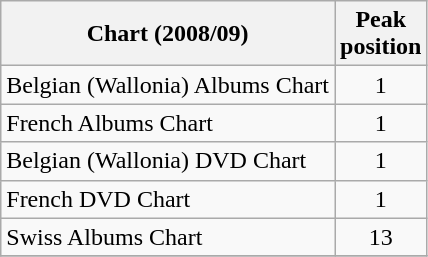<table class="wikitable sortable">
<tr>
<th>Chart (2008/09)</th>
<th>Peak<br>position</th>
</tr>
<tr>
<td>Belgian (Wallonia) Albums Chart</td>
<td align="center">1</td>
</tr>
<tr>
<td>French Albums Chart</td>
<td align="center">1</td>
</tr>
<tr>
<td>Belgian (Wallonia) DVD Chart</td>
<td align="center">1</td>
</tr>
<tr>
<td>French DVD Chart</td>
<td align="center">1</td>
</tr>
<tr>
<td>Swiss Albums Chart</td>
<td align="center">13</td>
</tr>
<tr>
</tr>
</table>
